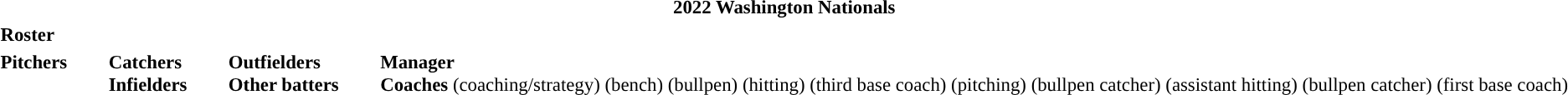<table class="toccolours" style="font-size: 95%;">
<tr>
<th colspan="10">2022 Washington Nationals</th>
</tr>
<tr>
<td colspan="10"><strong>Roster</strong></td>
</tr>
<tr>
<td valign="top"><strong>Pitchers</strong><br>






























</td>
<td width="25px"></td>
<td valign="top"><strong>Catchers</strong><br>



<strong>Infielders</strong>











</td>
<td width="25px"></td>
<td valign="top"><strong>Outfielders</strong><br>





<strong>Other batters</strong>
</td>
<td width="25px"></td>
<td valign="top"><strong>Manager</strong><br>
<strong>Coaches</strong>
 (coaching/strategy)
 (bench)
 (bullpen)
 (hitting)
 (third base coach)
 (pitching)
 (bullpen catcher)
 (assistant hitting)
 (bullpen catcher)
 (first base coach)</td>
</tr>
<tr>
</tr>
</table>
